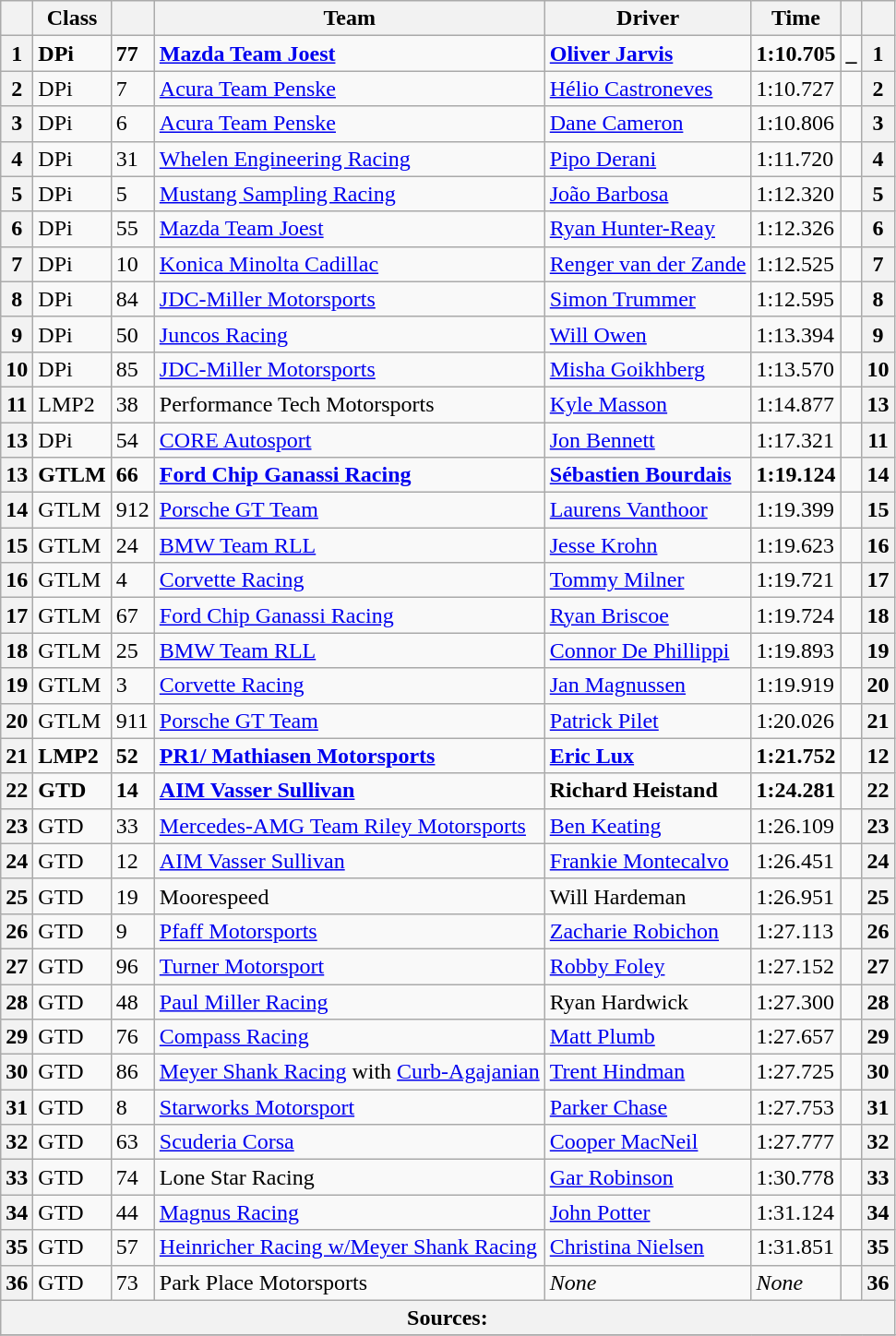<table class="wikitable">
<tr>
<th scope="col"></th>
<th scope="col">Class</th>
<th scope="col"></th>
<th scope="col">Team</th>
<th scope="col">Driver</th>
<th scope="col">Time</th>
<th scope="col"></th>
<th scope="col"></th>
</tr>
<tr style="font-weight:bold">
<th scope="row">1</th>
<td>DPi</td>
<td>77</td>
<td> <a href='#'>Mazda Team Joest</a></td>
<td> <a href='#'>Oliver Jarvis</a></td>
<td>1:10.705</td>
<td>_</td>
<th><strong>1</strong></th>
</tr>
<tr>
<th scope="row">2</th>
<td>DPi</td>
<td>7</td>
<td> <a href='#'>Acura Team Penske</a></td>
<td> <a href='#'>Hélio Castroneves</a></td>
<td>1:10.727</td>
<td></td>
<th>2</th>
</tr>
<tr>
<th scope="row">3</th>
<td>DPi</td>
<td>6</td>
<td> <a href='#'>Acura Team Penske</a></td>
<td> <a href='#'>Dane Cameron</a></td>
<td>1:10.806</td>
<td></td>
<th>3</th>
</tr>
<tr>
<th scope="row">4</th>
<td>DPi</td>
<td>31</td>
<td> <a href='#'>Whelen Engineering Racing</a></td>
<td> <a href='#'>Pipo Derani</a></td>
<td>1:11.720</td>
<td></td>
<th>4</th>
</tr>
<tr>
<th scope="row">5</th>
<td>DPi</td>
<td>5</td>
<td> <a href='#'>Mustang Sampling Racing</a></td>
<td> <a href='#'>João Barbosa</a></td>
<td>1:12.320</td>
<td></td>
<th>5</th>
</tr>
<tr>
<th scope="row">6</th>
<td>DPi</td>
<td>55</td>
<td> <a href='#'>Mazda Team Joest</a></td>
<td> <a href='#'>Ryan Hunter-Reay</a></td>
<td>1:12.326</td>
<td></td>
<th>6</th>
</tr>
<tr>
<th scope="row">7</th>
<td>DPi</td>
<td>10</td>
<td> <a href='#'>Konica Minolta Cadillac</a></td>
<td> <a href='#'>Renger van der Zande</a></td>
<td>1:12.525</td>
<td></td>
<th>7</th>
</tr>
<tr>
<th scope="row">8</th>
<td>DPi</td>
<td>84</td>
<td> <a href='#'>JDC-Miller Motorsports</a></td>
<td> <a href='#'>Simon Trummer</a></td>
<td>1:12.595</td>
<td></td>
<th>8</th>
</tr>
<tr>
<th scope="row">9</th>
<td>DPi</td>
<td>50</td>
<td> <a href='#'>Juncos Racing</a></td>
<td> <a href='#'>Will Owen</a></td>
<td>1:13.394</td>
<td></td>
<th>9</th>
</tr>
<tr>
<th scope="row">10</th>
<td>DPi</td>
<td>85</td>
<td> <a href='#'>JDC-Miller Motorsports</a></td>
<td> <a href='#'>Misha Goikhberg</a></td>
<td>1:13.570</td>
<td></td>
<th>10</th>
</tr>
<tr>
<th scope="row">11</th>
<td>LMP2</td>
<td>38</td>
<td> Performance Tech Motorsports</td>
<td> <a href='#'>Kyle Masson</a></td>
<td>1:14.877</td>
<td></td>
<th><strong>13</strong></th>
</tr>
<tr>
<th scope="row">13</th>
<td>DPi</td>
<td>54</td>
<td> <a href='#'>CORE Autosport</a></td>
<td> <a href='#'>Jon Bennett</a></td>
<td>1:17.321</td>
<td></td>
<th>11</th>
</tr>
<tr style="font-weight:bold">
<th scope="row">13</th>
<td>GTLM</td>
<td>66</td>
<td> <a href='#'>Ford Chip Ganassi Racing</a></td>
<td> <a href='#'>Sébastien Bourdais</a></td>
<td>1:19.124</td>
<td></td>
<th><strong>14</strong></th>
</tr>
<tr>
<th scope="row">14</th>
<td>GTLM</td>
<td>912</td>
<td> <a href='#'>Porsche GT Team</a></td>
<td> <a href='#'>Laurens Vanthoor</a></td>
<td>1:19.399</td>
<td></td>
<th>15</th>
</tr>
<tr>
<th scope="row">15</th>
<td>GTLM</td>
<td>24</td>
<td> <a href='#'>BMW Team RLL</a></td>
<td> <a href='#'>Jesse Krohn</a></td>
<td>1:19.623</td>
<td></td>
<th>16</th>
</tr>
<tr>
<th scope="row">16</th>
<td>GTLM</td>
<td>4</td>
<td> <a href='#'>Corvette Racing</a></td>
<td> <a href='#'>Tommy Milner</a></td>
<td>1:19.721</td>
<td></td>
<th>17</th>
</tr>
<tr>
<th scope="row">17</th>
<td>GTLM</td>
<td>67</td>
<td> <a href='#'>Ford Chip Ganassi Racing</a></td>
<td> <a href='#'>Ryan Briscoe</a></td>
<td>1:19.724</td>
<td></td>
<th>18</th>
</tr>
<tr>
<th scope="row">18</th>
<td>GTLM</td>
<td>25</td>
<td> <a href='#'>BMW Team RLL</a></td>
<td> <a href='#'>Connor De Phillippi</a></td>
<td>1:19.893</td>
<td></td>
<th>19</th>
</tr>
<tr>
<th scope="row">19</th>
<td>GTLM</td>
<td>3</td>
<td> <a href='#'>Corvette Racing</a></td>
<td> <a href='#'>Jan Magnussen</a></td>
<td>1:19.919</td>
<td></td>
<th>20</th>
</tr>
<tr>
<th scope="row">20</th>
<td>GTLM</td>
<td>911</td>
<td> <a href='#'>Porsche GT Team</a></td>
<td> <a href='#'>Patrick Pilet</a></td>
<td>1:20.026</td>
<td></td>
<th>21</th>
</tr>
<tr style="font-weight:bold">
<th scope="row">21</th>
<td>LMP2</td>
<td>52</td>
<td> <a href='#'>PR1/ Mathiasen Motorsports</a></td>
<td> <a href='#'>Eric Lux</a></td>
<td>1:21.752</td>
<td></td>
<th>12</th>
</tr>
<tr style="font-weight:bold">
<th scope="row">22</th>
<td>GTD</td>
<td>14</td>
<td> <a href='#'>AIM Vasser Sullivan</a></td>
<td> Richard Heistand</td>
<td>1:24.281</td>
<td></td>
<th><strong>22</strong></th>
</tr>
<tr>
<th scope="row">23</th>
<td>GTD</td>
<td>33</td>
<td> <a href='#'>Mercedes-AMG Team Riley Motorsports</a></td>
<td> <a href='#'>Ben Keating</a></td>
<td>1:26.109</td>
<td></td>
<th>23</th>
</tr>
<tr>
<th scope="row">24</th>
<td>GTD</td>
<td>12</td>
<td> <a href='#'>AIM Vasser Sullivan</a></td>
<td> <a href='#'>Frankie Montecalvo</a></td>
<td>1:26.451</td>
<td></td>
<th>24</th>
</tr>
<tr>
<th scope="row">25</th>
<td>GTD</td>
<td>19</td>
<td> Moorespeed</td>
<td> Will Hardeman</td>
<td>1:26.951</td>
<td></td>
<th>25</th>
</tr>
<tr>
<th scope="row">26</th>
<td>GTD</td>
<td>9</td>
<td> <a href='#'>Pfaff Motorsports</a></td>
<td> <a href='#'>Zacharie Robichon</a></td>
<td>1:27.113</td>
<td></td>
<th>26</th>
</tr>
<tr>
<th scope="row">27</th>
<td>GTD</td>
<td>96</td>
<td> <a href='#'>Turner Motorsport</a></td>
<td> <a href='#'>Robby Foley</a></td>
<td>1:27.152</td>
<td></td>
<th>27</th>
</tr>
<tr>
<th scope="row">28</th>
<td>GTD</td>
<td>48</td>
<td> <a href='#'>Paul Miller Racing</a></td>
<td> Ryan Hardwick</td>
<td>1:27.300</td>
<td></td>
<th>28</th>
</tr>
<tr>
<th scope="row">29</th>
<td>GTD</td>
<td>76</td>
<td> <a href='#'>Compass Racing</a></td>
<td> <a href='#'>Matt Plumb</a></td>
<td>1:27.657</td>
<td></td>
<th>29</th>
</tr>
<tr>
<th scope="row">30</th>
<td>GTD</td>
<td>86</td>
<td> <a href='#'>Meyer Shank Racing</a> with <a href='#'>Curb-Agajanian</a></td>
<td> <a href='#'>Trent Hindman</a></td>
<td>1:27.725</td>
<td></td>
<th>30</th>
</tr>
<tr>
<th scope="row">31</th>
<td>GTD</td>
<td>8</td>
<td> <a href='#'>Starworks Motorsport</a></td>
<td> <a href='#'>Parker Chase</a></td>
<td>1:27.753</td>
<td></td>
<th>31</th>
</tr>
<tr>
<th scope="row">32</th>
<td>GTD</td>
<td>63</td>
<td> <a href='#'>Scuderia Corsa</a></td>
<td> <a href='#'>Cooper MacNeil</a></td>
<td>1:27.777</td>
<td></td>
<th>32</th>
</tr>
<tr>
<th scope="row">33</th>
<td>GTD</td>
<td>74</td>
<td> Lone Star Racing</td>
<td> <a href='#'>Gar Robinson</a></td>
<td>1:30.778</td>
<td></td>
<th>33</th>
</tr>
<tr>
<th scope="row">34</th>
<td>GTD</td>
<td>44</td>
<td> <a href='#'>Magnus Racing</a></td>
<td> <a href='#'>John Potter</a></td>
<td>1:31.124</td>
<td></td>
<th>34</th>
</tr>
<tr>
<th scope="row">35</th>
<td>GTD</td>
<td>57</td>
<td> <a href='#'>Heinricher Racing w/Meyer Shank Racing</a></td>
<td> <a href='#'>Christina Nielsen</a></td>
<td>1:31.851</td>
<td></td>
<th>35</th>
</tr>
<tr>
<th scope="row">36</th>
<td>GTD</td>
<td>73</td>
<td> Park Place Motorsports</td>
<td><em>None</em></td>
<td><em>None</em></td>
<td></td>
<th>36</th>
</tr>
<tr>
<th colspan="8">Sources:</th>
</tr>
<tr>
</tr>
</table>
